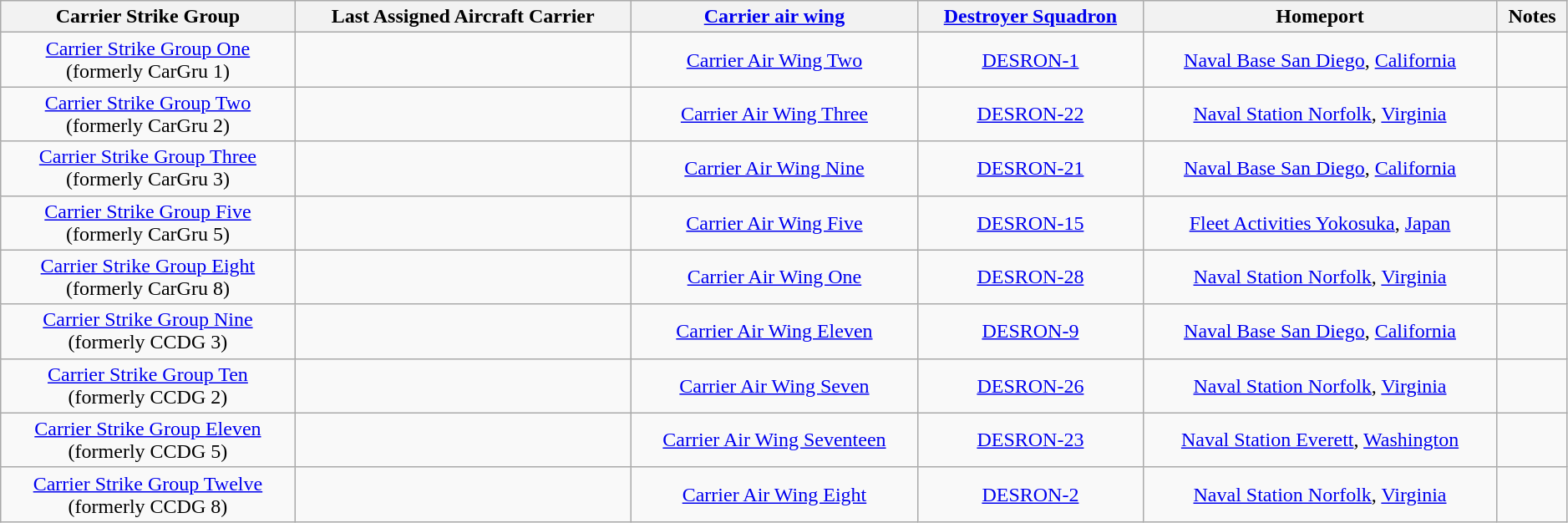<table class="wikitable sortable" style="text-align:center" width=99%>
<tr>
<th>Carrier Strike Group</th>
<th>Last Assigned Aircraft Carrier</th>
<th><a href='#'>Carrier air wing</a></th>
<th><a href='#'>Destroyer Squadron</a></th>
<th>Homeport</th>
<th>Notes</th>
</tr>
<tr>
<td><a href='#'>Carrier Strike Group&nbsp;One</a><br>(formerly CarGru 1)</td>
<td></td>
<td><a href='#'>Carrier Air Wing Two</a></td>
<td><a href='#'>DESRON-1</a></td>
<td><a href='#'>Naval Base San Diego</a>, <a href='#'>California</a></td>
<td></td>
</tr>
<tr>
<td><a href='#'>Carrier Strike Group&nbsp;Two</a><br>(formerly CarGru 2)</td>
<td></td>
<td><a href='#'>Carrier Air Wing Three</a></td>
<td><a href='#'>DESRON-22</a></td>
<td><a href='#'>Naval Station Norfolk</a>, <a href='#'>Virginia</a></td>
<td></td>
</tr>
<tr>
<td><a href='#'>Carrier Strike Group&nbsp;Three</a><br>(formerly CarGru 3)</td>
<td></td>
<td><a href='#'>Carrier Air Wing Nine</a></td>
<td><a href='#'>DESRON-21</a></td>
<td><a href='#'>Naval Base San Diego</a>, <a href='#'>California</a></td>
<td></td>
</tr>
<tr>
<td><a href='#'>Carrier Strike Group&nbsp;Five</a><br>(formerly CarGru 5)</td>
<td></td>
<td><a href='#'>Carrier Air Wing Five</a></td>
<td><a href='#'>DESRON-15</a></td>
<td><a href='#'>Fleet Activities Yokosuka</a>, <a href='#'>Japan</a></td>
<td></td>
</tr>
<tr>
<td><a href='#'>Carrier Strike Group&nbsp;Eight</a><br>(formerly CarGru 8)</td>
<td></td>
<td><a href='#'>Carrier Air Wing One</a></td>
<td><a href='#'>DESRON-28</a></td>
<td><a href='#'>Naval Station Norfolk</a>, <a href='#'>Virginia</a></td>
<td></td>
</tr>
<tr>
<td><a href='#'>Carrier Strike Group&nbsp;Nine</a><br>(formerly CCDG 3)</td>
<td></td>
<td><a href='#'>Carrier Air Wing Eleven</a></td>
<td><a href='#'>DESRON-9</a></td>
<td><a href='#'>Naval Base San Diego</a>, <a href='#'>California</a></td>
<td></td>
</tr>
<tr>
<td><a href='#'>Carrier Strike Group&nbsp;Ten</a><br>(formerly CCDG 2)</td>
<td></td>
<td><a href='#'>Carrier Air Wing Seven</a></td>
<td><a href='#'>DESRON-26</a></td>
<td><a href='#'>Naval Station Norfolk</a>, <a href='#'>Virginia</a></td>
<td></td>
</tr>
<tr>
<td><a href='#'>Carrier Strike Group&nbsp;Eleven</a><br>(formerly CCDG 5)</td>
<td></td>
<td><a href='#'>Carrier Air Wing Seventeen</a></td>
<td><a href='#'>DESRON-23</a></td>
<td><a href='#'>Naval Station Everett</a>, <a href='#'>Washington</a></td>
<td></td>
</tr>
<tr>
<td><a href='#'>Carrier Strike Group&nbsp;Twelve</a><br>(formerly CCDG 8)</td>
<td><br></td>
<td><a href='#'>Carrier Air Wing Eight</a></td>
<td><a href='#'>DESRON-2</a></td>
<td><a href='#'>Naval Station Norfolk</a>, <a href='#'>Virginia</a></td>
<td></td>
</tr>
</table>
